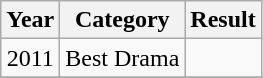<table class="wikitable">
<tr>
<th>Year</th>
<th>Category</th>
<th>Result</th>
</tr>
<tr>
<td style="text-align:center;">2011</td>
<td>Best Drama</td>
<td></td>
</tr>
<tr>
</tr>
</table>
